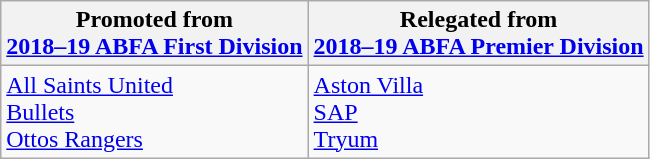<table class="wikitable">
<tr>
<th>Promoted from<br><a href='#'>2018–19 ABFA First Division</a></th>
<th>Relegated from<br><a href='#'>2018–19 ABFA Premier Division</a></th>
</tr>
<tr>
<td><a href='#'>All Saints United</a><br><a href='#'>Bullets</a><br><a href='#'>Ottos Rangers</a></td>
<td><a href='#'>Aston Villa</a><br><a href='#'>SAP</a><br><a href='#'>Tryum</a></td>
</tr>
</table>
